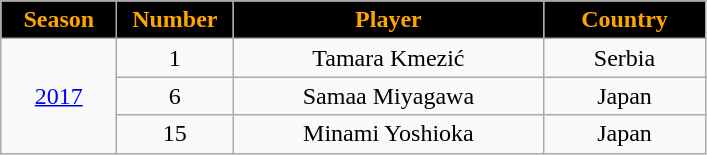<table class="wikitable" style="text-align:center;">
<tr>
<th style="width:70px; background:black; color:orange;">Season</th>
<th style="width:70px; background:black; color:orange;">Number</th>
<th style="width:200px;background:black; color:orange;">Player</th>
<th style="width:100px; background:black; color:orange;">Country</th>
</tr>
<tr>
<td rowspan="3"><a href='#'>2017</a></td>
<td>1</td>
<td>Tamara Kmezić</td>
<td> Serbia</td>
</tr>
<tr>
<td>6</td>
<td>Samaa Miyagawa</td>
<td> Japan</td>
</tr>
<tr>
<td>15</td>
<td>Minami Yoshioka</td>
<td> Japan</td>
</tr>
</table>
